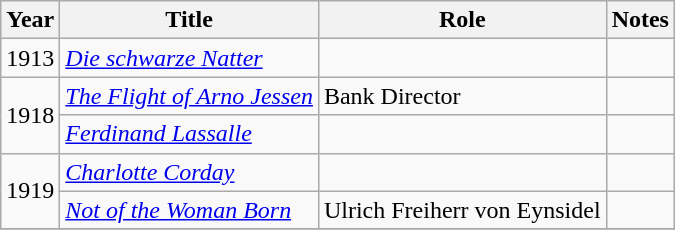<table class="wikitable sortable">
<tr>
<th>Year</th>
<th>Title</th>
<th>Role</th>
<th class="unsortable">Notes</th>
</tr>
<tr>
<td>1913</td>
<td><em><a href='#'>Die schwarze Natter</a></em></td>
<td></td>
<td></td>
</tr>
<tr>
<td rowspan=2>1918</td>
<td><em><a href='#'>The Flight of Arno Jessen</a></em></td>
<td>Bank Director</td>
<td></td>
</tr>
<tr>
<td><em><a href='#'>Ferdinand Lassalle</a></em></td>
<td></td>
<td></td>
</tr>
<tr>
<td rowspan=2>1919</td>
<td><em><a href='#'>Charlotte Corday</a></em></td>
<td></td>
<td></td>
</tr>
<tr>
<td><em><a href='#'>Not of the Woman Born</a></em></td>
<td>Ulrich Freiherr von Eynsidel</td>
<td></td>
</tr>
<tr>
</tr>
</table>
